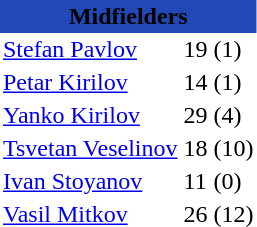<table class="toccolours" border="0" cellpadding="2" cellspacing="0" align="left" style="margin:0.5em;">
<tr>
<th colspan="4" align="center" bgcolor="#2049B7"><span>Midfielders</span></th>
</tr>
<tr>
<td> <a href='#'>Stefan Pavlov</a></td>
<td>19</td>
<td>(1)</td>
</tr>
<tr>
<td> <a href='#'>Petar Kirilov</a></td>
<td>14</td>
<td>(1)</td>
</tr>
<tr>
<td> <a href='#'>Yanko Kirilov</a></td>
<td>29</td>
<td>(4)</td>
</tr>
<tr>
<td> <a href='#'>Tsvetan Veselinov</a></td>
<td>18</td>
<td>(10)</td>
</tr>
<tr>
<td> <a href='#'>Ivan Stoyanov</a></td>
<td>11</td>
<td>(0)</td>
</tr>
<tr>
<td> <a href='#'>Vasil Mitkov</a></td>
<td>26</td>
<td>(12)</td>
</tr>
<tr>
</tr>
</table>
